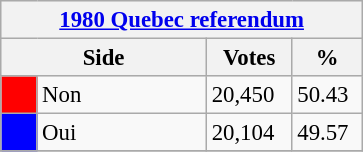<table class="wikitable" style="font-size: 95%; clear:both">
<tr style="background-color:#E9E9E9">
<th colspan=4><a href='#'>1980 Quebec referendum</a></th>
</tr>
<tr style="background-color:#E9E9E9">
<th colspan=2 style="width: 130px">Side</th>
<th style="width: 50px">Votes</th>
<th style="width: 40px">%</th>
</tr>
<tr>
<td bgcolor="red"></td>
<td>Non</td>
<td>20,450</td>
<td>50.43</td>
</tr>
<tr>
<td bgcolor="blue"></td>
<td>Oui</td>
<td>20,104</td>
<td>49.57</td>
</tr>
<tr>
</tr>
</table>
